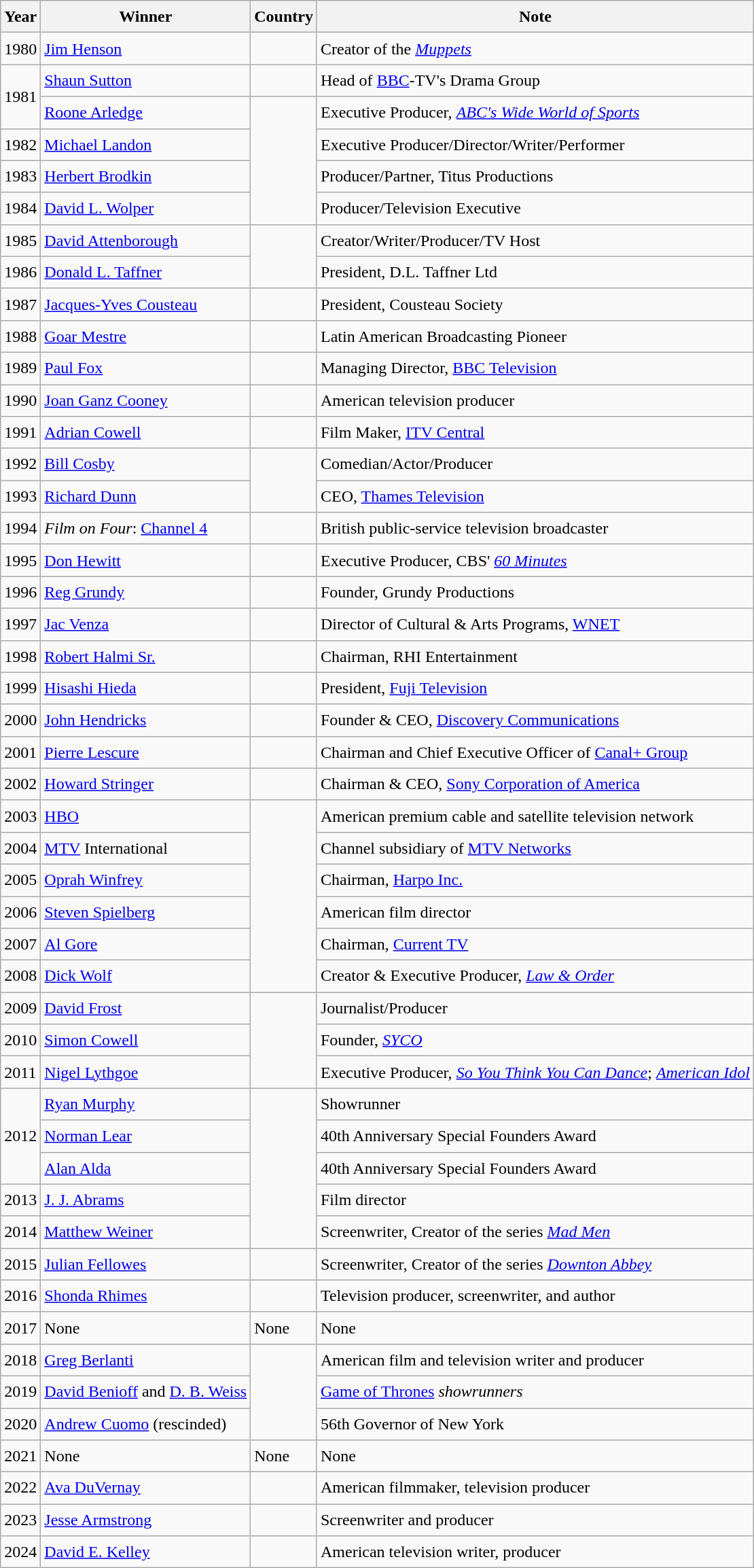<table class="wikitable" style="font-size:1.00em; line-height:1.5em;">
<tr>
<th>Year</th>
<th>Winner</th>
<th>Country</th>
<th>Note</th>
</tr>
<tr>
<td>1980</td>
<td><a href='#'>Jim Henson</a></td>
<td></td>
<td>Creator of the <em><a href='#'>Muppets</a></em></td>
</tr>
<tr>
<td rowspan="2">1981</td>
<td><a href='#'>Shaun Sutton</a></td>
<td></td>
<td>Head of <a href='#'>BBC</a>-TV's Drama Group</td>
</tr>
<tr>
<td><a href='#'>Roone Arledge</a></td>
<td rowspan="4"></td>
<td>Executive Producer, <em><a href='#'>ABC's Wide World of Sports</a></em></td>
</tr>
<tr>
<td>1982</td>
<td><a href='#'>Michael Landon</a></td>
<td>Executive Producer/Director/Writer/Performer</td>
</tr>
<tr>
<td>1983</td>
<td><a href='#'>Herbert Brodkin</a></td>
<td>Producer/Partner, Titus Productions</td>
</tr>
<tr>
<td>1984</td>
<td><a href='#'>David L. Wolper</a></td>
<td>Producer/Television Executive</td>
</tr>
<tr>
<td>1985</td>
<td><a href='#'>David Attenborough</a></td>
<td rowspan="2"></td>
<td>Creator/Writer/Producer/TV Host</td>
</tr>
<tr>
<td>1986</td>
<td><a href='#'>Donald L. Taffner</a></td>
<td>President,  D.L. Taffner Ltd</td>
</tr>
<tr>
<td>1987</td>
<td><a href='#'>Jacques-Yves Cousteau</a></td>
<td></td>
<td>President, Cousteau Society</td>
</tr>
<tr>
<td>1988</td>
<td><a href='#'>Goar Mestre</a></td>
<td></td>
<td>Latin American Broadcasting Pioneer</td>
</tr>
<tr>
<td>1989</td>
<td><a href='#'>Paul Fox</a></td>
<td></td>
<td>Managing Director, <a href='#'>BBC Television</a></td>
</tr>
<tr>
<td>1990</td>
<td><a href='#'>Joan Ganz Cooney</a></td>
<td></td>
<td>American television producer</td>
</tr>
<tr>
<td>1991</td>
<td><a href='#'>Adrian Cowell</a></td>
<td></td>
<td>Film Maker, <a href='#'>ITV Central</a></td>
</tr>
<tr>
<td>1992</td>
<td><a href='#'>Bill Cosby</a></td>
<td rowspan="2"></td>
<td>Comedian/Actor/Producer</td>
</tr>
<tr>
<td>1993</td>
<td><a href='#'>Richard Dunn</a></td>
<td>CEO, <a href='#'>Thames Television</a></td>
</tr>
<tr>
<td>1994</td>
<td><em>Film on Four</em>: <a href='#'>Channel 4</a></td>
<td></td>
<td>British public-service television broadcaster</td>
</tr>
<tr>
<td>1995</td>
<td><a href='#'>Don Hewitt</a></td>
<td></td>
<td>Executive Producer, CBS' <em><a href='#'>60 Minutes</a></em></td>
</tr>
<tr>
<td>1996</td>
<td><a href='#'>Reg Grundy</a></td>
<td></td>
<td>Founder, Grundy Productions</td>
</tr>
<tr>
<td>1997</td>
<td><a href='#'>Jac Venza</a></td>
<td></td>
<td>Director of Cultural & Arts Programs, <a href='#'>WNET</a></td>
</tr>
<tr>
<td>1998</td>
<td><a href='#'>Robert Halmi Sr.</a></td>
<td></td>
<td>Chairman, RHI Entertainment</td>
</tr>
<tr>
<td>1999</td>
<td><a href='#'>Hisashi Hieda</a></td>
<td></td>
<td>President, <a href='#'>Fuji Television</a></td>
</tr>
<tr>
<td>2000</td>
<td><a href='#'>John Hendricks</a></td>
<td></td>
<td>Founder & CEO, <a href='#'>Discovery Communications</a></td>
</tr>
<tr>
<td>2001</td>
<td><a href='#'>Pierre Lescure</a></td>
<td></td>
<td>Chairman and Chief Executive Officer of <a href='#'>Canal+ Group</a></td>
</tr>
<tr>
<td>2002</td>
<td><a href='#'>Howard Stringer</a></td>
<td></td>
<td>Chairman & CEO, <a href='#'>Sony Corporation of America</a></td>
</tr>
<tr>
<td>2003</td>
<td><a href='#'>HBO</a></td>
<td rowspan="6"></td>
<td>American premium cable and satellite television network</td>
</tr>
<tr>
<td>2004</td>
<td><a href='#'>MTV</a> International</td>
<td>Channel subsidiary of <a href='#'>MTV Networks</a></td>
</tr>
<tr>
<td>2005</td>
<td><a href='#'>Oprah Winfrey</a></td>
<td>Chairman, <a href='#'>Harpo Inc.</a></td>
</tr>
<tr>
<td>2006</td>
<td><a href='#'>Steven Spielberg</a></td>
<td>American film director</td>
</tr>
<tr>
<td>2007</td>
<td><a href='#'>Al Gore</a></td>
<td>Chairman, <a href='#'>Current TV</a></td>
</tr>
<tr>
<td>2008</td>
<td><a href='#'>Dick Wolf</a></td>
<td>Creator & Executive Producer, <em><a href='#'>Law & Order</a></em></td>
</tr>
<tr>
<td>2009</td>
<td><a href='#'>David Frost</a></td>
<td rowspan="3"></td>
<td>Journalist/Producer</td>
</tr>
<tr>
<td>2010</td>
<td><a href='#'>Simon Cowell</a></td>
<td>Founder, <em><a href='#'>SYCO</a></em></td>
</tr>
<tr>
<td>2011</td>
<td><a href='#'>Nigel Lythgoe</a></td>
<td>Executive Producer, <em><a href='#'>So You Think You Can Dance</a></em>; <em><a href='#'>American Idol</a></em></td>
</tr>
<tr>
<td rowspan="3">2012</td>
<td><a href='#'>Ryan Murphy</a></td>
<td rowspan="5"></td>
<td>Showrunner</td>
</tr>
<tr>
<td><a href='#'>Norman Lear</a></td>
<td>40th Anniversary Special Founders Award</td>
</tr>
<tr>
<td><a href='#'>Alan Alda</a></td>
<td>40th Anniversary Special Founders Award</td>
</tr>
<tr>
<td>2013</td>
<td><a href='#'>J. J. Abrams</a></td>
<td>Film director</td>
</tr>
<tr>
<td>2014</td>
<td><a href='#'>Matthew Weiner</a></td>
<td>Screenwriter, Creator of the series <em><a href='#'>Mad Men</a></em></td>
</tr>
<tr>
<td>2015</td>
<td><a href='#'>Julian Fellowes</a></td>
<td></td>
<td>Screenwriter, Creator of the series <em><a href='#'>Downton Abbey</a></em></td>
</tr>
<tr>
<td>2016</td>
<td><a href='#'>Shonda Rhimes</a></td>
<td></td>
<td>Television producer, screenwriter, and author</td>
</tr>
<tr>
<td>2017</td>
<td>None</td>
<td>None</td>
<td>None</td>
</tr>
<tr>
<td>2018</td>
<td><a href='#'>Greg Berlanti</a></td>
<td rowspan="3"></td>
<td>American film and television writer and producer</td>
</tr>
<tr>
<td>2019</td>
<td><a href='#'>David Benioff</a> and <a href='#'>D. B. Weiss</a></td>
<td><a href='#'>Game of Thrones</a> <em>showrunners</em></td>
</tr>
<tr>
<td>2020</td>
<td><a href='#'>Andrew Cuomo</a> (rescinded)</td>
<td>56th Governor of New York</td>
</tr>
<tr>
<td>2021</td>
<td>None</td>
<td>None</td>
<td>None</td>
</tr>
<tr>
<td>2022</td>
<td><a href='#'>Ava DuVernay</a></td>
<td></td>
<td>American filmmaker, television producer</td>
</tr>
<tr>
<td>2023</td>
<td><a href='#'>Jesse Armstrong</a></td>
<td></td>
<td>Screenwriter and producer</td>
</tr>
<tr>
<td>2024</td>
<td><a href='#'>David E. Kelley</a></td>
<td></td>
<td>American television writer, producer</td>
</tr>
</table>
